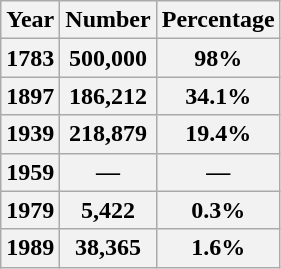<table class="wikitable floatright">
<tr>
<th scope="col">Year</th>
<th>Number</th>
<th>Percentage</th>
</tr>
<tr>
<th scope="col">1783</th>
<th>500,000</th>
<th>98%</th>
</tr>
<tr>
<th scope="col">1897</th>
<th>186,212</th>
<th>34.1%</th>
</tr>
<tr>
<th scope="col">1939</th>
<th>218,879</th>
<th>19.4%</th>
</tr>
<tr>
<th scope="col">1959</th>
<th>—</th>
<th>—</th>
</tr>
<tr>
<th scope="col">1979</th>
<th>5,422</th>
<th>0.3%</th>
</tr>
<tr>
<th scope="col">1989</th>
<th>38,365</th>
<th>1.6%</th>
</tr>
</table>
